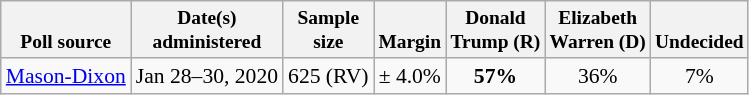<table class="wikitable" style="font-size:90%;text-align:center;">
<tr valign=bottom style="font-size:90%;">
<th>Poll source</th>
<th>Date(s)<br>administered</th>
<th>Sample<br>size</th>
<th>Margin<br></th>
<th>Donald<br>Trump (R)</th>
<th>Elizabeth<br>Warren (D)</th>
<th>Undecided</th>
</tr>
<tr>
<td style="text-align:left;"><a href='#'>Mason-Dixon</a></td>
<td>Jan 28–30, 2020</td>
<td>625 (RV)</td>
<td>± 4.0%</td>
<td><strong>57%</strong></td>
<td>36%</td>
<td>7%</td>
</tr>
</table>
